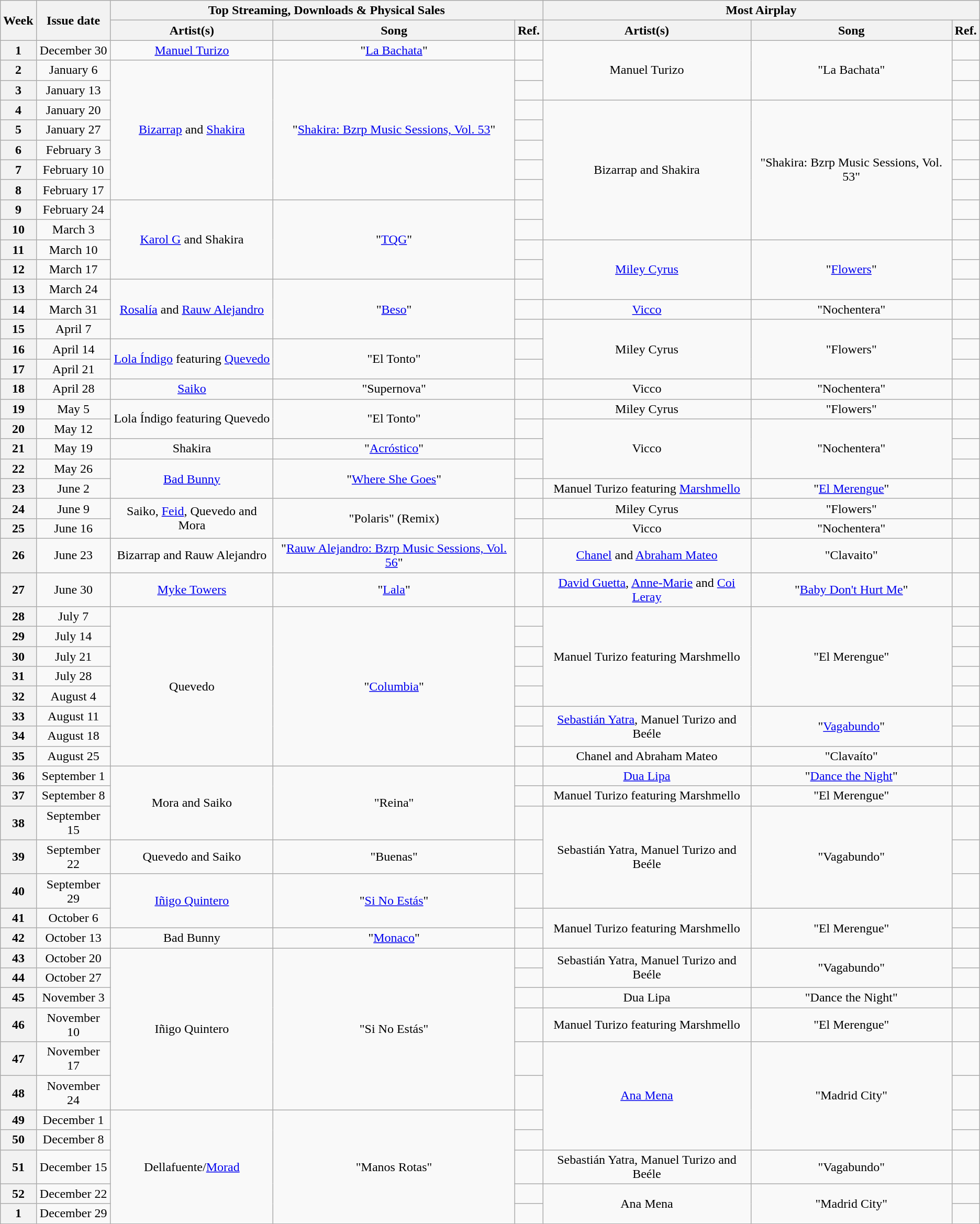<table class="wikitable" style="text-align:center">
<tr>
<th rowspan="2">Week</th>
<th rowspan="2">Issue date</th>
<th colspan="3">Top Streaming, Downloads & Physical Sales</th>
<th colspan="3">Most Airplay</th>
</tr>
<tr>
<th>Artist(s)</th>
<th>Song</th>
<th>Ref.</th>
<th>Artist(s)</th>
<th>Song</th>
<th>Ref.</th>
</tr>
<tr>
<th>1</th>
<td>December 30</td>
<td><a href='#'>Manuel Turizo</a></td>
<td>"<a href='#'>La Bachata</a>"</td>
<td></td>
<td rowspan=3>Manuel Turizo</td>
<td rowspan=3>"La Bachata"</td>
<td></td>
</tr>
<tr>
<th>2</th>
<td>January 6</td>
<td rowspan=7><a href='#'>Bizarrap</a> and <a href='#'>Shakira</a></td>
<td rowspan=7>"<a href='#'>Shakira: Bzrp Music Sessions, Vol. 53</a>"</td>
<td></td>
<td></td>
</tr>
<tr>
<th>3</th>
<td>January 13</td>
<td></td>
<td></td>
</tr>
<tr>
<th>4</th>
<td>January 20</td>
<td></td>
<td rowspan=7>Bizarrap and Shakira</td>
<td rowspan=7>"Shakira: Bzrp Music Sessions, Vol. 53"</td>
<td></td>
</tr>
<tr>
<th>5</th>
<td>January 27</td>
<td></td>
<td></td>
</tr>
<tr>
<th>6</th>
<td>February 3</td>
<td></td>
<td></td>
</tr>
<tr>
<th>7</th>
<td>February 10</td>
<td></td>
<td></td>
</tr>
<tr>
<th>8</th>
<td>February 17</td>
<td></td>
<td></td>
</tr>
<tr>
<th>9</th>
<td>February 24</td>
<td rowspan=4><a href='#'>Karol G</a> and Shakira</td>
<td rowspan=4>"<a href='#'>TQG</a>"</td>
<td></td>
<td></td>
</tr>
<tr>
<th>10</th>
<td>March 3</td>
<td></td>
<td></td>
</tr>
<tr>
<th>11</th>
<td>March 10</td>
<td></td>
<td rowspan=3><a href='#'>Miley Cyrus</a></td>
<td rowspan=3>"<a href='#'>Flowers</a>"</td>
<td></td>
</tr>
<tr>
<th>12</th>
<td>March 17</td>
<td></td>
<td></td>
</tr>
<tr>
<th>13</th>
<td>March 24</td>
<td rowspan=3><a href='#'>Rosalía</a> and <a href='#'>Rauw Alejandro</a></td>
<td rowspan=3>"<a href='#'>Beso</a>"</td>
<td></td>
<td></td>
</tr>
<tr>
<th>14</th>
<td>March 31</td>
<td></td>
<td><a href='#'>Vicco</a></td>
<td>"Nochentera"</td>
<td></td>
</tr>
<tr>
<th>15</th>
<td>April 7</td>
<td></td>
<td rowspan=3>Miley Cyrus</td>
<td rowspan=3>"Flowers"</td>
<td></td>
</tr>
<tr>
<th>16</th>
<td>April 14</td>
<td rowspan=2><a href='#'>Lola Índigo</a> featuring <a href='#'>Quevedo</a></td>
<td rowspan=2>"El Tonto"</td>
<td></td>
<td></td>
</tr>
<tr>
<th>17</th>
<td>April 21</td>
<td></td>
<td></td>
</tr>
<tr>
<th>18</th>
<td>April 28</td>
<td><a href='#'>Saiko</a></td>
<td>"Supernova"</td>
<td></td>
<td>Vicco</td>
<td>"Nochentera"</td>
<td></td>
</tr>
<tr>
<th>19</th>
<td>May 5</td>
<td rowspan=2>Lola Índigo featuring Quevedo</td>
<td rowspan=2>"El Tonto"</td>
<td></td>
<td>Miley Cyrus</td>
<td>"Flowers"</td>
<td></td>
</tr>
<tr>
<th>20</th>
<td>May 12</td>
<td></td>
<td rowspan=3>Vicco</td>
<td rowspan=3>"Nochentera"</td>
<td></td>
</tr>
<tr>
<th>21</th>
<td>May 19</td>
<td>Shakira</td>
<td>"<a href='#'>Acróstico</a>"</td>
<td></td>
<td></td>
</tr>
<tr>
<th>22</th>
<td>May 26</td>
<td rowspan=2><a href='#'>Bad Bunny</a></td>
<td rowspan=2>"<a href='#'>Where She Goes</a>"</td>
<td></td>
<td></td>
</tr>
<tr>
<th>23</th>
<td>June 2</td>
<td></td>
<td>Manuel Turizo featuring <a href='#'>Marshmello</a></td>
<td>"<a href='#'>El Merengue</a>"</td>
<td></td>
</tr>
<tr>
<th>24</th>
<td>June 9</td>
<td rowspan=2>Saiko, <a href='#'>Feid</a>, Quevedo and Mora</td>
<td rowspan=2>"Polaris" (Remix)</td>
<td></td>
<td>Miley Cyrus</td>
<td>"Flowers"</td>
<td></td>
</tr>
<tr>
<th>25</th>
<td>June 16</td>
<td></td>
<td>Vicco</td>
<td>"Nochentera"</td>
<td></td>
</tr>
<tr>
<th>26</th>
<td>June 23</td>
<td>Bizarrap and Rauw Alejandro</td>
<td>"<a href='#'>Rauw Alejandro: Bzrp Music Sessions, Vol. 56</a>"</td>
<td></td>
<td><a href='#'>Chanel</a> and <a href='#'>Abraham Mateo</a></td>
<td>"Clavaito"</td>
<td></td>
</tr>
<tr>
<th>27</th>
<td>June 30</td>
<td><a href='#'>Myke Towers</a></td>
<td>"<a href='#'>Lala</a>"</td>
<td></td>
<td><a href='#'>David Guetta</a>, <a href='#'>Anne-Marie</a> and <a href='#'>Coi Leray</a></td>
<td>"<a href='#'>Baby Don't Hurt Me</a>"</td>
<td></td>
</tr>
<tr>
<th>28</th>
<td>July 7</td>
<td rowspan=8>Quevedo</td>
<td rowspan=8>"<a href='#'>Columbia</a>"</td>
<td></td>
<td rowspan=5>Manuel Turizo featuring Marshmello</td>
<td rowspan=5>"El Merengue"</td>
<td></td>
</tr>
<tr>
<th>29</th>
<td>July 14</td>
<td></td>
<td></td>
</tr>
<tr>
<th>30</th>
<td>July 21</td>
<td></td>
<td></td>
</tr>
<tr>
<th>31</th>
<td>July 28</td>
<td></td>
<td></td>
</tr>
<tr>
<th>32</th>
<td>August 4</td>
<td></td>
<td></td>
</tr>
<tr>
<th>33</th>
<td>August 11</td>
<td></td>
<td rowspan=2><a href='#'>Sebastián Yatra</a>, Manuel Turizo and Beéle</td>
<td rowspan=2>"<a href='#'>Vagabundo</a>"</td>
<td></td>
</tr>
<tr>
<th>34</th>
<td>August 18</td>
<td></td>
<td></td>
</tr>
<tr>
<th>35</th>
<td>August 25</td>
<td></td>
<td>Chanel and Abraham Mateo</td>
<td>"Clavaíto"</td>
<td></td>
</tr>
<tr>
<th>36</th>
<td>September 1</td>
<td rowspan=3>Mora and Saiko</td>
<td rowspan=3>"Reina"</td>
<td></td>
<td><a href='#'>Dua Lipa</a></td>
<td>"<a href='#'>Dance the Night</a>"</td>
<td></td>
</tr>
<tr>
<th>37</th>
<td>September 8</td>
<td></td>
<td>Manuel Turizo featuring Marshmello</td>
<td>"El Merengue"</td>
<td></td>
</tr>
<tr>
<th>38</th>
<td>September 15</td>
<td></td>
<td rowspan=3>Sebastián Yatra, Manuel Turizo and Beéle</td>
<td rowspan=3>"Vagabundo"</td>
<td></td>
</tr>
<tr>
<th>39</th>
<td>September 22</td>
<td>Quevedo and Saiko</td>
<td>"Buenas"</td>
<td></td>
<td></td>
</tr>
<tr>
<th>40</th>
<td>September 29</td>
<td rowspan=2><a href='#'>Iñigo Quintero</a></td>
<td rowspan=2>"<a href='#'>Si No Estás</a>"</td>
<td></td>
<td></td>
</tr>
<tr>
<th>41</th>
<td>October 6</td>
<td></td>
<td rowspan=2>Manuel Turizo featuring Marshmello</td>
<td rowspan=2>"El Merengue"</td>
<td></td>
</tr>
<tr>
<th>42</th>
<td>October 13</td>
<td>Bad Bunny</td>
<td>"<a href='#'>Monaco</a>"</td>
<td></td>
<td></td>
</tr>
<tr>
<th>43</th>
<td>October 20</td>
<td rowspan=6>Iñigo Quintero</td>
<td rowspan=6>"Si No Estás"</td>
<td></td>
<td rowspan=2>Sebastián Yatra, Manuel Turizo and Beéle</td>
<td rowspan=2>"Vagabundo"</td>
<td></td>
</tr>
<tr>
<th>44</th>
<td>October 27</td>
<td></td>
<td></td>
</tr>
<tr>
<th>45</th>
<td>November 3</td>
<td></td>
<td>Dua Lipa</td>
<td>"Dance the Night"</td>
<td></td>
</tr>
<tr>
<th>46</th>
<td>November 10</td>
<td></td>
<td>Manuel Turizo featuring Marshmello</td>
<td>"El Merengue"</td>
<td></td>
</tr>
<tr>
<th>47</th>
<td>November 17</td>
<td></td>
<td rowspan=4><a href='#'>Ana Mena</a></td>
<td rowspan=4>"Madrid City"</td>
<td></td>
</tr>
<tr>
<th>48</th>
<td>November 24</td>
<td></td>
<td></td>
</tr>
<tr>
<th>49</th>
<td>December 1</td>
<td rowspan=5>Dellafuente/<a href='#'>Morad</a></td>
<td rowspan=5>"Manos Rotas"</td>
<td></td>
<td></td>
</tr>
<tr>
<th>50</th>
<td>December 8</td>
<td></td>
<td></td>
</tr>
<tr>
<th>51</th>
<td>December 15</td>
<td></td>
<td>Sebastián Yatra, Manuel Turizo and Beéle</td>
<td>"Vagabundo"</td>
<td></td>
</tr>
<tr>
<th>52</th>
<td>December 22</td>
<td></td>
<td rowspan=2>Ana Mena</td>
<td rowspan=2>"Madrid City"</td>
<td></td>
</tr>
<tr>
<th>1</th>
<td>December 29</td>
<td></td>
<td></td>
</tr>
</table>
